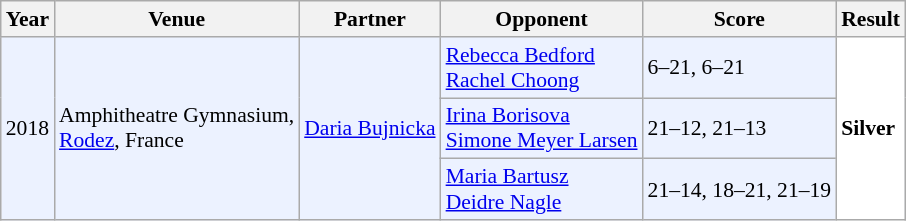<table class="sortable wikitable" style="font-size: 90%;">
<tr>
<th>Year</th>
<th>Venue</th>
<th>Partner</th>
<th>Opponent</th>
<th>Score</th>
<th>Result</th>
</tr>
<tr style="background:#ECF2FF">
<td rowspan="4" align="center">2018</td>
<td rowspan="4" align="left">Amphitheatre Gymnasium,<br><a href='#'>Rodez</a>, France</td>
<td rowspan="4"> <a href='#'>Daria Bujnicka</a></td>
<td align="left"> <a href='#'>Rebecca Bedford</a><br> <a href='#'>Rachel Choong</a></td>
<td align="left">6–21, 6–21</td>
<td rowspan="3" style="text-align:left; background:white"> <strong>Silver</strong></td>
</tr>
<tr style="background:#ECF2FF">
<td align="left"> <a href='#'>Irina Borisova</a><br> <a href='#'>Simone Meyer Larsen</a></td>
<td align="left">21–12, 21–13</td>
</tr>
<tr style="background:#ECF2FF">
<td align="left"> <a href='#'>Maria Bartusz</a><br> <a href='#'>Deidre Nagle</a></td>
<td align="left">21–14, 18–21, 21–19</td>
</tr>
</table>
